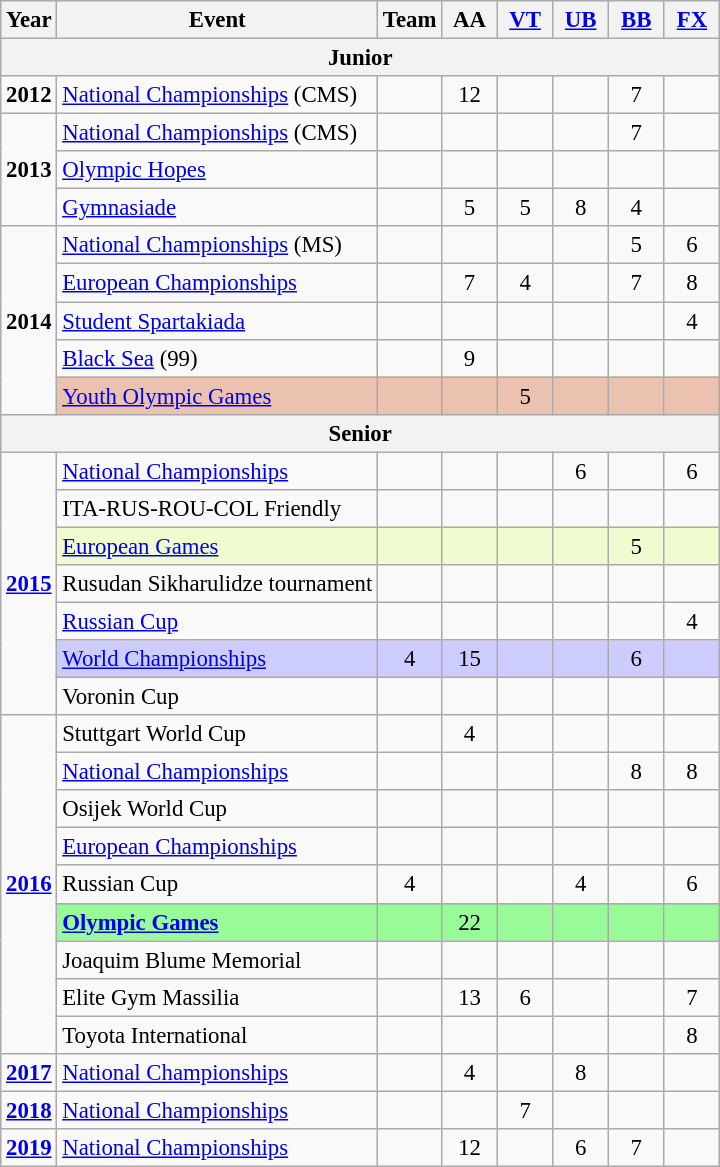<table class="wikitable" style="text-align:center; font-size:95%;">
<tr>
<th align="center">Year</th>
<th align="center">Event</th>
<th style="width:30px;">Team</th>
<th style="width:30px;">AA</th>
<th style="width:30px;"><a href='#'>VT</a></th>
<th style="width:30px;"><a href='#'>UB</a></th>
<th style="width:30px;"><a href='#'>BB</a></th>
<th style="width:30px;"><a href='#'>FX</a></th>
</tr>
<tr>
<th colspan="8">Junior</th>
</tr>
<tr>
<td><strong>2012</strong></td>
<td align=left><a href='#'>National Championships</a> (CMS)</td>
<td></td>
<td>12</td>
<td></td>
<td></td>
<td>7</td>
<td></td>
</tr>
<tr>
<td rowspan="3"><strong>2013</strong></td>
<td align=left><a href='#'>National Championships</a> (CMS)</td>
<td></td>
<td></td>
<td></td>
<td></td>
<td>7</td>
<td></td>
</tr>
<tr>
<td align=left><a href='#'>Olympic Hopes</a></td>
<td></td>
<td></td>
<td></td>
<td></td>
<td></td>
<td></td>
</tr>
<tr>
<td align=left><a href='#'>Gymnasiade</a></td>
<td></td>
<td>5</td>
<td>5</td>
<td>8</td>
<td>4</td>
<td></td>
</tr>
<tr>
<td rowspan="5"><strong>2014</strong></td>
<td align=left><a href='#'>National Championships</a> (MS)</td>
<td></td>
<td></td>
<td></td>
<td></td>
<td>5</td>
<td>6</td>
</tr>
<tr>
<td align=left><a href='#'>European Championships</a></td>
<td></td>
<td>7</td>
<td>4</td>
<td></td>
<td>7</td>
<td>8</td>
</tr>
<tr>
<td align=left><a href='#'>Student Spartakiada</a></td>
<td></td>
<td></td>
<td></td>
<td></td>
<td></td>
<td>4</td>
</tr>
<tr>
<td align=left><a href='#'>Black Sea</a> (99)</td>
<td></td>
<td>9</td>
<td></td>
<td></td>
<td></td>
<td></td>
</tr>
<tr style="background:#ebc2af;">
<td align=left><a href='#'>Youth Olympic Games</a></td>
<td></td>
<td></td>
<td>5</td>
<td></td>
<td></td>
<td></td>
</tr>
<tr>
<th colspan="8">Senior</th>
</tr>
<tr>
<td rowspan="7"><strong><a href='#'>2015</a></strong></td>
<td align=left><a href='#'>National Championships</a></td>
<td></td>
<td></td>
<td></td>
<td>6</td>
<td></td>
<td>6</td>
</tr>
<tr>
<td align=left>ITA-RUS-ROU-COL Friendly</td>
<td></td>
<td></td>
<td></td>
<td></td>
<td></td>
<td></td>
</tr>
<tr bgcolor=#f0fccf>
<td align=left><a href='#'>European Games</a></td>
<td></td>
<td></td>
<td></td>
<td></td>
<td>5</td>
<td></td>
</tr>
<tr>
<td align=left>Rusudan Sikharulidze tournament</td>
<td></td>
<td></td>
<td></td>
<td></td>
<td></td>
<td></td>
</tr>
<tr>
<td align=left><a href='#'>Russian Cup</a></td>
<td></td>
<td></td>
<td></td>
<td></td>
<td></td>
<td>4</td>
</tr>
<tr style="background:#ccf;">
<td align=left><a href='#'>World Championships</a></td>
<td>4</td>
<td>15</td>
<td></td>
<td></td>
<td>6</td>
<td></td>
</tr>
<tr>
<td align=left>Voronin Cup</td>
<td></td>
<td></td>
<td></td>
<td></td>
<td></td>
<td></td>
</tr>
<tr>
<td rowspan="9"><strong><a href='#'>2016</a></strong></td>
<td align=left>Stuttgart World Cup</td>
<td></td>
<td>4</td>
<td></td>
<td></td>
<td></td>
<td></td>
</tr>
<tr>
<td align=left><a href='#'>National Championships</a></td>
<td></td>
<td></td>
<td></td>
<td></td>
<td>8</td>
<td>8</td>
</tr>
<tr>
<td align=left>Osijek World Cup</td>
<td></td>
<td></td>
<td></td>
<td></td>
<td></td>
<td></td>
</tr>
<tr>
<td align=left><a href='#'>European Championships</a></td>
<td></td>
<td></td>
<td></td>
<td></td>
<td></td>
<td></td>
</tr>
<tr>
<td align=left>Russian Cup</td>
<td>4</td>
<td></td>
<td></td>
<td>4</td>
<td></td>
<td>6</td>
</tr>
<tr bgcolor=98FB98>
<td align=left><strong><a href='#'>Olympic Games</a></strong></td>
<td></td>
<td>22</td>
<td></td>
<td></td>
<td></td>
<td></td>
</tr>
<tr>
<td align=left>Joaquim Blume Memorial</td>
<td></td>
<td></td>
<td></td>
<td></td>
<td></td>
<td></td>
</tr>
<tr>
<td align=left>Elite Gym Massilia</td>
<td></td>
<td>13</td>
<td>6</td>
<td></td>
<td></td>
<td>7</td>
</tr>
<tr>
<td align=left>Toyota International</td>
<td></td>
<td></td>
<td></td>
<td></td>
<td></td>
<td>8</td>
</tr>
<tr>
<td rowspan="1"><strong><a href='#'>2017</a></strong></td>
<td align=left><a href='#'>National Championships</a></td>
<td></td>
<td>4</td>
<td></td>
<td>8</td>
<td></td>
<td></td>
</tr>
<tr>
<td rowspan="1"><strong><a href='#'>2018</a></strong></td>
<td align=left><a href='#'>National Championships</a></td>
<td></td>
<td></td>
<td>7</td>
<td></td>
<td></td>
<td></td>
</tr>
<tr>
<td rowspan="1"><strong><a href='#'>2019</a></strong></td>
<td align=left><a href='#'>National Championships</a></td>
<td></td>
<td>12</td>
<td></td>
<td>6</td>
<td>7</td>
<td></td>
</tr>
</table>
